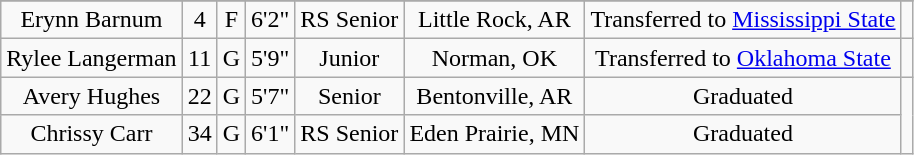<table class="wikitable sortable" style="text-align: center">
<tr align=center>
</tr>
<tr>
<td>Erynn Barnum</td>
<td>4</td>
<td>F</td>
<td>6'2"</td>
<td>RS Senior</td>
<td>Little Rock, AR</td>
<td>Transferred to <a href='#'>Mississippi State</a></td>
<td></td>
</tr>
<tr>
<td>Rylee Langerman</td>
<td>11</td>
<td>G</td>
<td>5'9"</td>
<td>Junior</td>
<td>Norman, OK</td>
<td>Transferred to <a href='#'>Oklahoma State</a></td>
<td></td>
</tr>
<tr>
<td>Avery Hughes</td>
<td>22</td>
<td>G</td>
<td>5'7"</td>
<td>Senior</td>
<td>Bentonville, AR</td>
<td>Graduated</td>
</tr>
<tr>
<td>Chrissy Carr</td>
<td>34</td>
<td>G</td>
<td>6'1"</td>
<td>RS Senior</td>
<td>Eden Prairie, MN</td>
<td>Graduated</td>
</tr>
</table>
